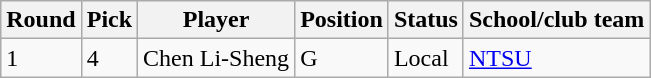<table class="wikitable">
<tr>
<th>Round</th>
<th>Pick</th>
<th>Player</th>
<th>Position</th>
<th>Status</th>
<th>School/club team</th>
</tr>
<tr>
<td>1</td>
<td>4</td>
<td>Chen Li-Sheng</td>
<td>G</td>
<td>Local</td>
<td><a href='#'>NTSU</a></td>
</tr>
</table>
